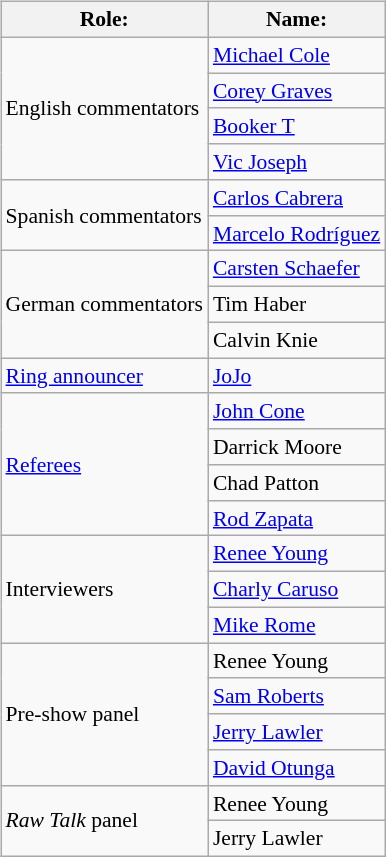<table class=wikitable style="font-size:90%; margin: 0.5em 0 0.5em 1em; float: right; clear: right;">
<tr>
<th>Role:</th>
<th>Name:</th>
</tr>
<tr>
<td rowspan=4>English commentators</td>
<td><a href='#'>Michael Cole</a></td>
</tr>
<tr>
<td><a href='#'>Corey Graves</a></td>
</tr>
<tr>
<td><a href='#'>Booker T</a></td>
</tr>
<tr>
<td><a href='#'>Vic Joseph</a> </td>
</tr>
<tr>
<td rowspan=2>Spanish commentators</td>
<td><a href='#'>Carlos Cabrera</a></td>
</tr>
<tr>
<td><a href='#'>Marcelo Rodríguez</a></td>
</tr>
<tr>
<td rowspan=3>German commentators</td>
<td><a href='#'>Carsten Schaefer</a></td>
</tr>
<tr>
<td>Tim Haber</td>
</tr>
<tr>
<td>Calvin Knie</td>
</tr>
<tr>
<td rowspan=1><a href='#'>Ring announcer</a></td>
<td><a href='#'>JoJo</a></td>
</tr>
<tr>
<td rowspan=4><a href='#'>Referees</a></td>
<td><a href='#'>John Cone</a></td>
</tr>
<tr>
<td>Darrick Moore</td>
</tr>
<tr>
<td>Chad Patton</td>
</tr>
<tr>
<td><a href='#'>Rod Zapata</a></td>
</tr>
<tr>
<td rowspan=3>Interviewers</td>
<td><a href='#'>Renee Young</a></td>
</tr>
<tr>
<td><a href='#'>Charly Caruso</a></td>
</tr>
<tr>
<td><a href='#'>Mike Rome</a></td>
</tr>
<tr>
<td rowspan=4>Pre-show panel</td>
<td>Renee Young</td>
</tr>
<tr>
<td><a href='#'>Sam Roberts</a></td>
</tr>
<tr>
<td><a href='#'>Jerry Lawler</a></td>
</tr>
<tr>
<td><a href='#'>David Otunga</a></td>
</tr>
<tr>
<td rowspan=2><em>Raw Talk</em> panel</td>
<td>Renee Young</td>
</tr>
<tr>
<td>Jerry Lawler</td>
</tr>
</table>
